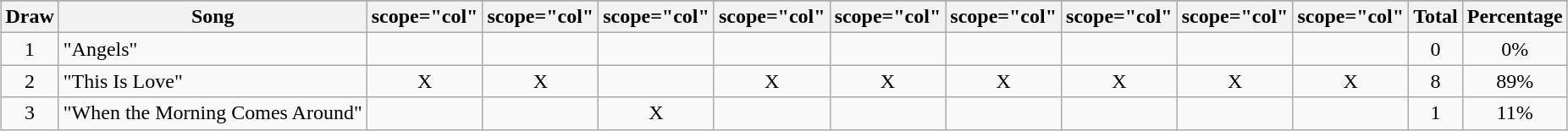<table class="wikitable collapsible" style="margin: 1em auto 1em auto; text-align:center;">
<tr>
</tr>
<tr>
<th>Draw</th>
<th>Song</th>
<th>scope="col" </th>
<th>scope="col" </th>
<th>scope="col" </th>
<th>scope="col" </th>
<th>scope="col" </th>
<th>scope="col" </th>
<th>scope="col" </th>
<th>scope="col" </th>
<th>scope="col" </th>
<th>Total</th>
<th>Percentage</th>
</tr>
<tr>
<td>1</td>
<td align="left">"Angels"</td>
<td></td>
<td></td>
<td></td>
<td></td>
<td></td>
<td></td>
<td></td>
<td></td>
<td></td>
<td>0</td>
<td>0%</td>
</tr>
<tr>
<td>2</td>
<td align="left">"This Is Love"</td>
<td>X</td>
<td>X</td>
<td></td>
<td>X</td>
<td>X</td>
<td>X</td>
<td>X</td>
<td>X</td>
<td>X</td>
<td>8</td>
<td>89%</td>
</tr>
<tr>
<td>3</td>
<td align="left">"When the Morning Comes Around"</td>
<td></td>
<td></td>
<td>X</td>
<td></td>
<td></td>
<td></td>
<td></td>
<td></td>
<td></td>
<td>1</td>
<td>11%</td>
</tr>
</table>
